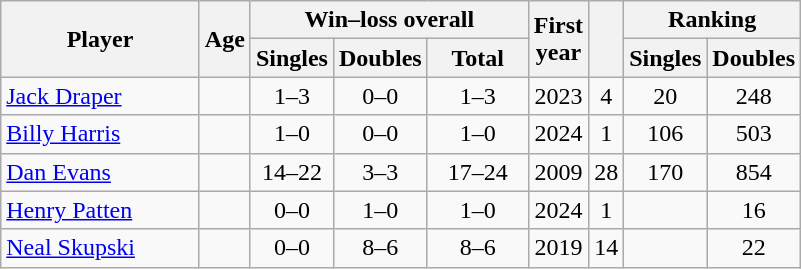<table class="wikitable sortable nowrap" style=text-align:center>
<tr>
<th rowspan=2 width=125>Player</th>
<th rowspan=2>Age</th>
<th class="unsortable" colspan=3>Win–loss overall</th>
<th rowspan=2>First<br>year</th>
<th rowspan=2></th>
<th class="unsortable" colspan=2>Ranking</th>
</tr>
<tr>
<th>Singles</th>
<th>Doubles</th>
<th width=60>Total</th>
<th>Singles</th>
<th>Doubles</th>
</tr>
<tr>
<td align=left><a href='#'>Jack Draper</a></td>
<td></td>
<td>1–3</td>
<td>0–0</td>
<td>1–3</td>
<td>2023</td>
<td>4</td>
<td>20</td>
<td>248</td>
</tr>
<tr>
<td align=left><a href='#'>Billy Harris</a></td>
<td></td>
<td>1–0</td>
<td>0–0</td>
<td>1–0</td>
<td>2024</td>
<td>1</td>
<td>106</td>
<td>503</td>
</tr>
<tr>
<td align=left><a href='#'>Dan Evans</a></td>
<td></td>
<td>14–22</td>
<td>3–3</td>
<td>17–24</td>
<td>2009</td>
<td>28</td>
<td>170</td>
<td>854</td>
</tr>
<tr>
<td align=left><a href='#'>Henry Patten</a></td>
<td></td>
<td>0–0</td>
<td>1–0</td>
<td>1–0</td>
<td>2024</td>
<td>1</td>
<td></td>
<td>16</td>
</tr>
<tr>
<td align=left><a href='#'>Neal Skupski</a></td>
<td></td>
<td>0–0</td>
<td>8–6</td>
<td>8–6</td>
<td>2019</td>
<td>14</td>
<td></td>
<td>22</td>
</tr>
</table>
